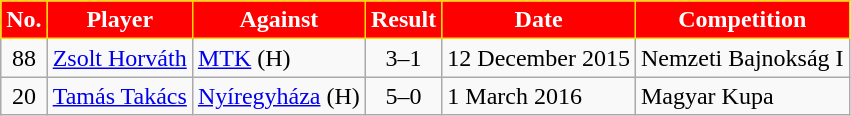<table class="wikitable plainrowheaders sortable">
<tr>
<th style="background-color:red;color:white;border:1px solid gold">No.</th>
<th style="background-color:red;color:white;border:1px solid gold">Player</th>
<th style="background-color:red;color:white;border:1px solid gold">Against</th>
<th style="background-color:red;color:white;border:1px solid gold">Result</th>
<th style="background-color:red;color:white;border:1px solid gold">Date</th>
<th style="background-color:red;color:white;border:1px solid gold">Competition</th>
</tr>
<tr>
<td style="text-align:center;">88</td>
<td style="text-align:left;"> <a href='#'>Zsolt Horváth</a></td>
<td style="text-align:left;"><a href='#'>MTK</a> (H)</td>
<td style="text-align:center;">3–1</td>
<td style="text-align:left;">12 December 2015</td>
<td style="text-align:left;">Nemzeti Bajnokság I</td>
</tr>
<tr>
<td style="text-align:center;">20</td>
<td style="text-align:left;"> <a href='#'>Tamás Takács</a></td>
<td style="text-align:left;"><a href='#'>Nyíregyháza</a> (H)</td>
<td style="text-align:center;">5–0</td>
<td style="text-align:left;">1 March 2016</td>
<td style="text-align:left;">Magyar Kupa</td>
</tr>
</table>
